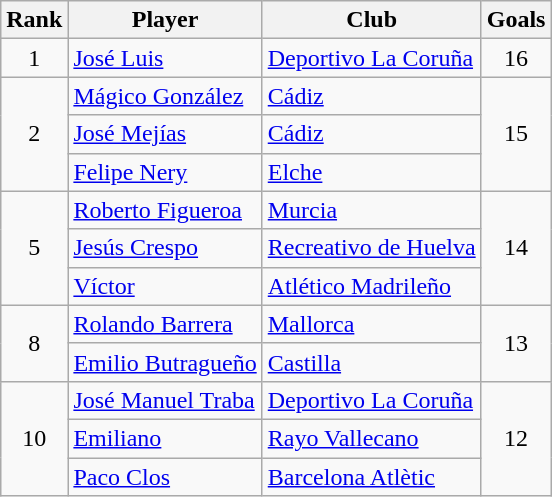<table class="wikitable" style="text-align:center">
<tr>
<th>Rank</th>
<th>Player</th>
<th>Club</th>
<th>Goals</th>
</tr>
<tr>
<td>1</td>
<td style="text-align:left;"> <a href='#'>José Luis</a></td>
<td align="left"><a href='#'>Deportivo La Coruña</a></td>
<td>16</td>
</tr>
<tr>
<td rowspan=3>2</td>
<td style="text-align:left;"> <a href='#'>Mágico González</a></td>
<td align="left"><a href='#'>Cádiz</a></td>
<td rowspan=3>15</td>
</tr>
<tr>
<td style="text-align:left;"> <a href='#'>José Mejías</a></td>
<td align="left"><a href='#'>Cádiz</a></td>
</tr>
<tr>
<td style="text-align:left;"> <a href='#'>Felipe Nery</a></td>
<td align="left"><a href='#'>Elche</a></td>
</tr>
<tr>
<td rowspan=3>5</td>
<td style="text-align:left;"> <a href='#'>Roberto Figueroa</a></td>
<td align="left"><a href='#'>Murcia</a></td>
<td rowspan=3>14</td>
</tr>
<tr>
<td style="text-align:left;"> <a href='#'>Jesús Crespo</a></td>
<td align="left"><a href='#'>Recreativo de Huelva</a></td>
</tr>
<tr>
<td style="text-align:left;"> <a href='#'>Víctor</a></td>
<td align="left"><a href='#'>Atlético Madrileño</a></td>
</tr>
<tr>
<td rowspan=2>8</td>
<td style="text-align:left;"> <a href='#'>Rolando Barrera</a></td>
<td align="left"><a href='#'>Mallorca</a></td>
<td rowspan=2>13</td>
</tr>
<tr>
<td style="text-align:left;"> <a href='#'>Emilio Butragueño</a></td>
<td align="left"><a href='#'>Castilla</a></td>
</tr>
<tr>
<td rowspan=3>10</td>
<td style="text-align:left;"> <a href='#'>José Manuel Traba</a></td>
<td align="left"><a href='#'>Deportivo La Coruña</a></td>
<td rowspan=3>12</td>
</tr>
<tr>
<td style="text-align:left;"> <a href='#'>Emiliano</a></td>
<td align="left"><a href='#'>Rayo Vallecano</a></td>
</tr>
<tr>
<td style="text-align:left;"> <a href='#'>Paco Clos</a></td>
<td align="left"><a href='#'>Barcelona Atlètic</a></td>
</tr>
</table>
